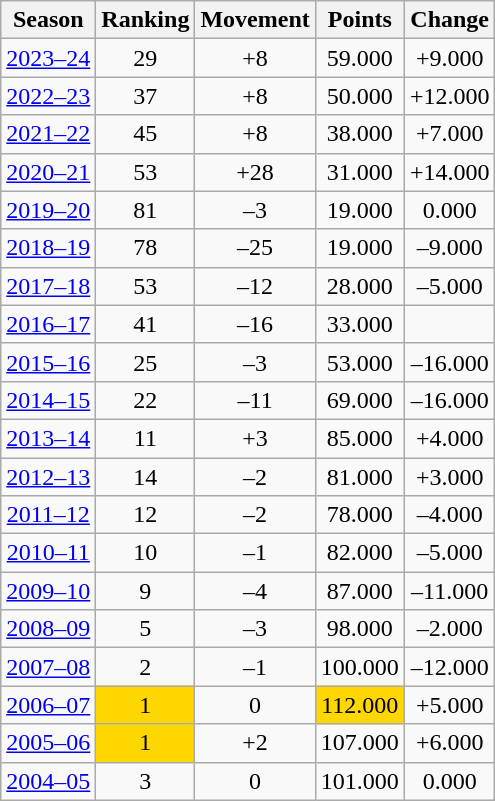<table class="wikitable plainrowheaders sortable" style="text-align: center;">
<tr>
<th>Season</th>
<th>Ranking</th>
<th>Movement</th>
<th>Points</th>
<th>Change</th>
</tr>
<tr>
<td><a href='#'>2023–24</a></td>
<td>29</td>
<td> +8</td>
<td>59.000</td>
<td> +9.000</td>
</tr>
<tr>
<td><a href='#'>2022–23</a></td>
<td>37</td>
<td> +8</td>
<td>50.000</td>
<td> +12.000</td>
</tr>
<tr>
<td><a href='#'>2021–22</a></td>
<td>45</td>
<td> +8</td>
<td>38.000</td>
<td> +7.000</td>
</tr>
<tr>
<td><a href='#'>2020–21</a></td>
<td>53</td>
<td> +28</td>
<td>31.000</td>
<td> +14.000</td>
</tr>
<tr>
<td><a href='#'>2019–20</a></td>
<td>81</td>
<td> –3</td>
<td>19.000</td>
<td>0.000</td>
</tr>
<tr>
<td><a href='#'>2018–19</a></td>
<td>78</td>
<td> –25</td>
<td>19.000</td>
<td> –9.000</td>
</tr>
<tr>
<td><a href='#'>2017–18</a></td>
<td>53</td>
<td> –12</td>
<td>28.000</td>
<td> –5.000</td>
</tr>
<tr>
<td><a href='#'>2016–17</a></td>
<td>41</td>
<td> –16</td>
<td>33.000</td>
<td></td>
</tr>
<tr>
<td><a href='#'>2015–16</a></td>
<td>25</td>
<td> –3</td>
<td>53.000</td>
<td> –16.000</td>
</tr>
<tr>
<td><a href='#'>2014–15</a></td>
<td>22</td>
<td> –11</td>
<td>69.000</td>
<td> –16.000</td>
</tr>
<tr>
<td><a href='#'>2013–14</a></td>
<td>11</td>
<td> +3</td>
<td>85.000</td>
<td> +4.000</td>
</tr>
<tr>
<td><a href='#'>2012–13</a></td>
<td>14</td>
<td> –2</td>
<td>81.000</td>
<td> +3.000</td>
</tr>
<tr>
<td><a href='#'>2011–12</a></td>
<td>12</td>
<td> –2</td>
<td>78.000</td>
<td> –4.000</td>
</tr>
<tr>
<td><a href='#'>2010–11</a></td>
<td>10</td>
<td> –1</td>
<td>82.000</td>
<td> –5.000</td>
</tr>
<tr>
<td><a href='#'>2009–10</a></td>
<td>9</td>
<td> –4</td>
<td>87.000</td>
<td> –11.000</td>
</tr>
<tr>
<td><a href='#'>2008–09</a></td>
<td>5</td>
<td> –3</td>
<td>98.000</td>
<td> –2.000</td>
</tr>
<tr>
<td><a href='#'>2007–08</a></td>
<td>2</td>
<td> –1</td>
<td>100.000</td>
<td> –12.000</td>
</tr>
<tr>
<td><a href='#'>2006–07</a></td>
<td bgcolor=Gold>1</td>
<td>0</td>
<td bgcolor=Gold>112.000</td>
<td> +5.000</td>
</tr>
<tr>
<td><a href='#'>2005–06</a></td>
<td bgcolor=Gold>1</td>
<td> +2</td>
<td>107.000</td>
<td> +6.000</td>
</tr>
<tr>
<td><a href='#'>2004–05</a></td>
<td>3</td>
<td>0</td>
<td>101.000</td>
<td>0.000</td>
</tr>
</table>
